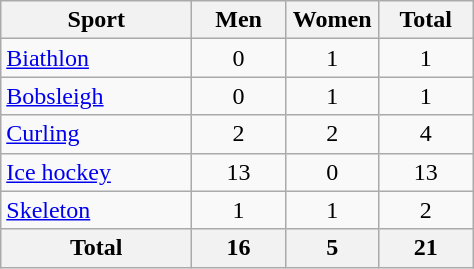<table class="wikitable sortable" style=text-align:center>
<tr>
<th width=120>Sport</th>
<th width=55>Men</th>
<th width=55>Women</th>
<th width=55>Total</th>
</tr>
<tr>
<td align=left><a href='#'>Biathlon</a></td>
<td>0</td>
<td>1</td>
<td>1</td>
</tr>
<tr>
<td align=left><a href='#'>Bobsleigh</a></td>
<td>0</td>
<td>1</td>
<td>1</td>
</tr>
<tr>
<td align=left><a href='#'>Curling</a></td>
<td>2</td>
<td>2</td>
<td>4</td>
</tr>
<tr>
<td align=left><a href='#'>Ice hockey</a></td>
<td>13</td>
<td>0</td>
<td>13</td>
</tr>
<tr>
<td align=left><a href='#'>Skeleton</a></td>
<td>1</td>
<td>1</td>
<td>2</td>
</tr>
<tr>
<th>Total</th>
<th>16</th>
<th>5</th>
<th>21</th>
</tr>
</table>
